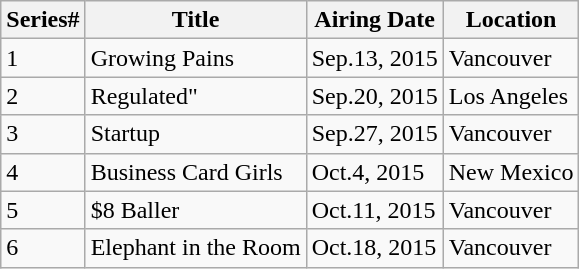<table class="wikitable">
<tr>
<th>Series#</th>
<th>Title</th>
<th>Airing Date</th>
<th>Location</th>
</tr>
<tr>
<td>1</td>
<td>Growing Pains</td>
<td>Sep.13, 2015</td>
<td>Vancouver</td>
</tr>
<tr>
<td>2</td>
<td>Regulated"</td>
<td>Sep.20, 2015</td>
<td>Los Angeles</td>
</tr>
<tr>
<td>3</td>
<td>Startup</td>
<td>Sep.27, 2015</td>
<td>Vancouver</td>
</tr>
<tr>
<td>4</td>
<td>Business Card Girls</td>
<td>Oct.4, 2015</td>
<td>New Mexico</td>
</tr>
<tr>
<td>5</td>
<td>$8 Baller</td>
<td>Oct.11, 2015</td>
<td>Vancouver</td>
</tr>
<tr>
<td>6</td>
<td>Elephant in the Room</td>
<td>Oct.18, 2015</td>
<td>Vancouver</td>
</tr>
</table>
